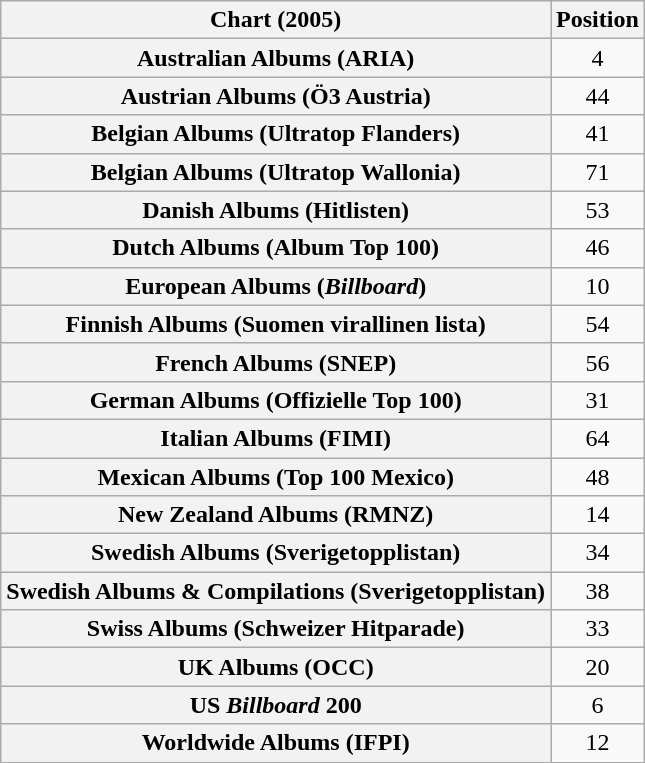<table class="wikitable sortable plainrowheaders" style="text-align:center">
<tr>
<th scope="col">Chart (2005)</th>
<th scope="col">Position</th>
</tr>
<tr>
<th scope="row">Australian Albums (ARIA)</th>
<td>4</td>
</tr>
<tr>
<th scope="row">Austrian Albums (Ö3 Austria)</th>
<td>44</td>
</tr>
<tr>
<th scope="row">Belgian Albums (Ultratop Flanders)</th>
<td>41</td>
</tr>
<tr>
<th scope="row">Belgian Albums (Ultratop Wallonia)</th>
<td>71</td>
</tr>
<tr>
<th scope="row">Danish Albums (Hitlisten)</th>
<td>53</td>
</tr>
<tr>
<th scope="row">Dutch Albums (Album Top 100)</th>
<td>46</td>
</tr>
<tr>
<th scope="row">European Albums (<em>Billboard</em>)</th>
<td>10</td>
</tr>
<tr>
<th scope="row">Finnish Albums (Suomen virallinen lista)</th>
<td>54</td>
</tr>
<tr>
<th scope="row">French Albums (SNEP)</th>
<td>56</td>
</tr>
<tr>
<th scope="row">German Albums (Offizielle Top 100)</th>
<td>31</td>
</tr>
<tr>
<th scope="row">Italian Albums (FIMI)</th>
<td>64</td>
</tr>
<tr>
<th scope="row">Mexican Albums (Top 100 Mexico)</th>
<td>48</td>
</tr>
<tr>
<th scope="row">New Zealand Albums (RMNZ)</th>
<td>14</td>
</tr>
<tr>
<th scope="row">Swedish Albums (Sverigetopplistan)</th>
<td>34</td>
</tr>
<tr>
<th scope="row">Swedish Albums & Compilations (Sverigetopplistan)</th>
<td>38</td>
</tr>
<tr>
<th scope="row">Swiss Albums (Schweizer Hitparade)</th>
<td>33</td>
</tr>
<tr>
<th scope="row">UK Albums (OCC)</th>
<td>20</td>
</tr>
<tr>
<th scope="row">US <em>Billboard</em> 200</th>
<td>6</td>
</tr>
<tr>
<th scope="row">Worldwide Albums (IFPI)</th>
<td>12</td>
</tr>
</table>
